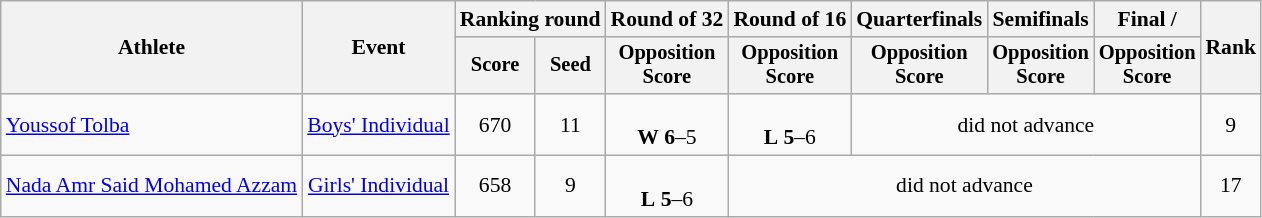<table class="wikitable" style="font-size:90%;">
<tr>
<th rowspan="2">Athlete</th>
<th rowspan="2">Event</th>
<th colspan="2">Ranking round</th>
<th>Round of 32</th>
<th>Round of 16</th>
<th>Quarterfinals</th>
<th>Semifinals</th>
<th>Final / </th>
<th rowspan=2>Rank</th>
</tr>
<tr style="font-size:95%">
<th>Score</th>
<th>Seed</th>
<th>Opposition<br>Score</th>
<th>Opposition<br>Score</th>
<th>Opposition<br>Score</th>
<th>Opposition<br>Score</th>
<th>Opposition<br>Score</th>
</tr>
<tr align=center>
<td align=left><a href='#'>Youssof Tolba</a></td>
<td><a href='#'>Boys' Individual</a></td>
<td>670</td>
<td>11</td>
<td><br><strong>W</strong> <strong>6</strong>–5</td>
<td><br><strong>L</strong> <strong>5</strong>–6</td>
<td colspan=3>did not advance</td>
<td>9</td>
</tr>
<tr align=center>
<td align=left><a href='#'>Nada Amr Said Mohamed Azzam</a></td>
<td><a href='#'>Girls' Individual</a></td>
<td>658</td>
<td>9</td>
<td><br><strong>L</strong> <strong>5</strong>–6</td>
<td colspan=4>did not advance</td>
<td>17</td>
</tr>
</table>
